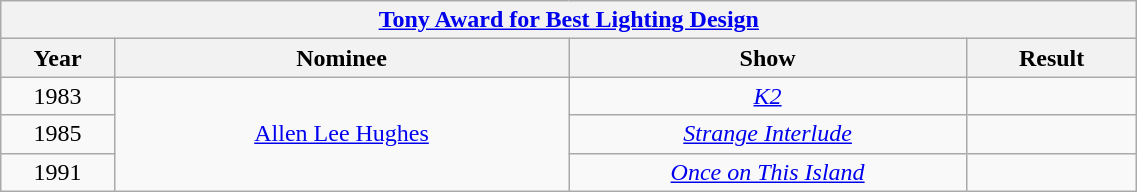<table class="wikitable" width="60%" style="text-align: center">
<tr>
<th colspan="4"><a href='#'>Tony Award for Best Lighting Design</a></th>
</tr>
<tr>
<th style="width:10%;">Year</th>
<th style="width:40%;">Nominee</th>
<th style="width:35%;">Show</th>
<th style="width:15%;">Result</th>
</tr>
<tr>
<td>1983</td>
<td rowspan="3"><a href='#'>Allen Lee Hughes</a></td>
<td><em><a href='#'>K2</a></em></td>
<td></td>
</tr>
<tr>
<td>1985</td>
<td><em><a href='#'>Strange Interlude</a></em></td>
<td></td>
</tr>
<tr>
<td>1991</td>
<td><em><a href='#'>Once on This Island</a></em></td>
<td></td>
</tr>
</table>
